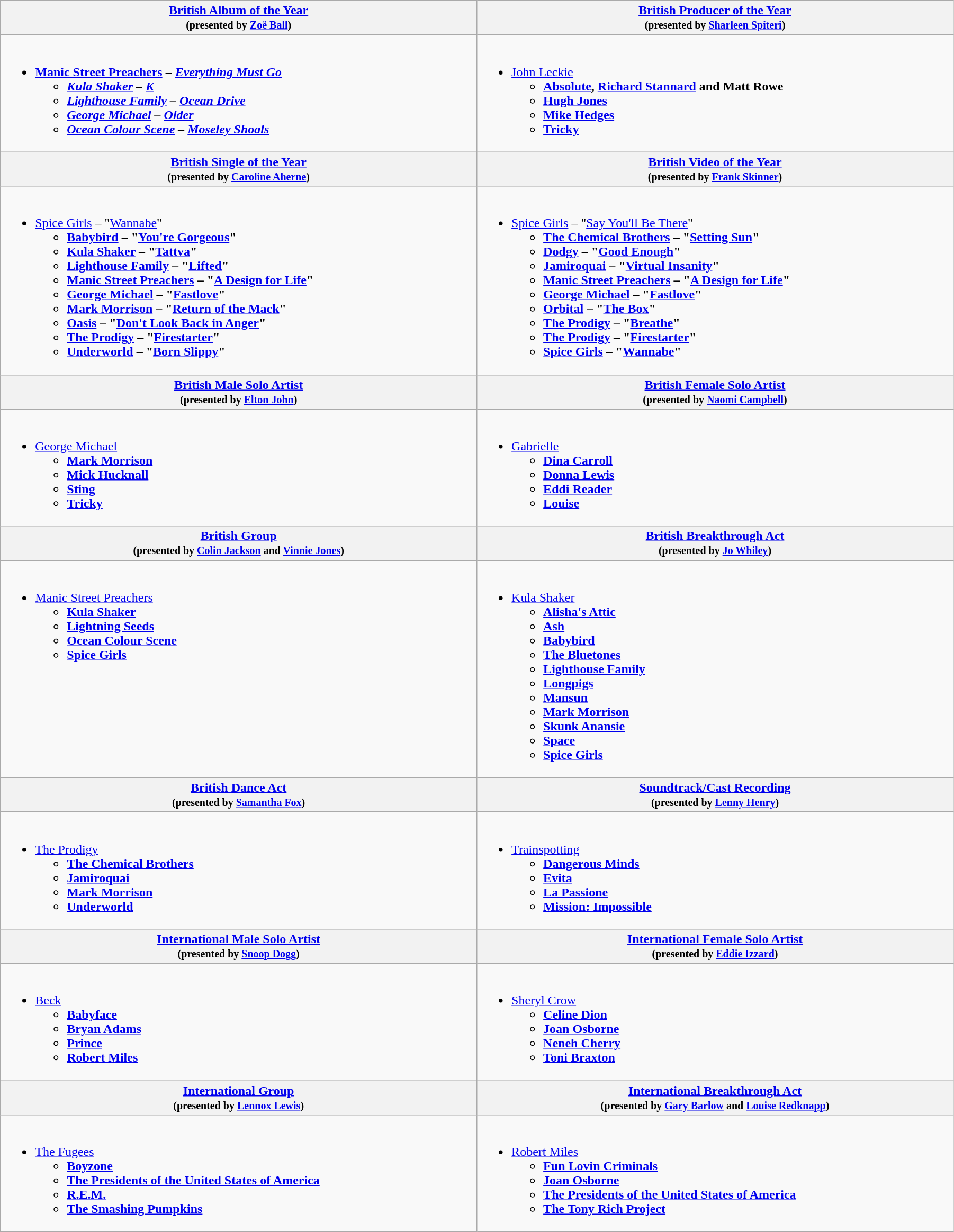<table class="wikitable" style="width:95%">
<tr bgcolor="#bebebe">
<th width="50%"><a href='#'>British Album of the Year</a><br><small>(presented by <a href='#'>Zoë Ball</a>)</small></th>
<th width="50%"><a href='#'>British Producer of the Year</a><br><small>(presented by <a href='#'>Sharleen Spiteri</a>)</small></th>
</tr>
<tr>
<td valign="top"><br><ul><li><strong><a href='#'>Manic Street Preachers</a> – <em><a href='#'>Everything Must Go</a><strong><em><ul><li><a href='#'>Kula Shaker</a> – </em><a href='#'>K</a><em></li><li><a href='#'>Lighthouse Family</a> – </em><a href='#'>Ocean Drive</a><em></li><li><a href='#'>George Michael</a> – </em><a href='#'>Older</a><em></li><li><a href='#'>Ocean Colour Scene</a> – </em><a href='#'>Moseley Shoals</a><em></li></ul></li></ul></td>
<td valign="top"><br><ul><li></strong><a href='#'>John Leckie</a><strong><ul><li><a href='#'>Absolute</a>, <a href='#'>Richard Stannard</a> and Matt Rowe</li><li><a href='#'>Hugh Jones</a></li><li><a href='#'>Mike Hedges</a></li><li><a href='#'>Tricky</a></li></ul></li></ul></td>
</tr>
<tr>
<th width="50%"><a href='#'>British Single of the Year</a><br><small>(presented by <a href='#'>Caroline Aherne</a>)</small></th>
<th width="50%"><a href='#'>British Video of the Year</a><br><small>(presented by <a href='#'>Frank Skinner</a>)</small></th>
</tr>
<tr>
<td valign="top"><br><ul><li></strong><a href='#'>Spice Girls</a> – "<a href='#'>Wannabe</a>"<strong><ul><li><a href='#'>Babybird</a> – "<a href='#'>You're Gorgeous</a>"</li><li><a href='#'>Kula Shaker</a> – "<a href='#'>Tattva</a>"</li><li><a href='#'>Lighthouse Family</a> – "<a href='#'>Lifted</a>"</li><li><a href='#'>Manic Street Preachers</a> – "<a href='#'>A Design for Life</a>"</li><li><a href='#'>George Michael</a> – "<a href='#'>Fastlove</a>"</li><li><a href='#'>Mark Morrison</a> – "<a href='#'>Return of the Mack</a>"</li><li><a href='#'>Oasis</a> – "<a href='#'>Don't Look Back in Anger</a>"</li><li><a href='#'>The Prodigy</a> – "<a href='#'>Firestarter</a>"</li><li><a href='#'>Underworld</a> – "<a href='#'>Born Slippy</a>"</li></ul></li></ul></td>
<td valign="top"><br><ul><li></strong><a href='#'>Spice Girls</a> – "<a href='#'>Say You'll Be There</a>"<strong><ul><li><a href='#'>The Chemical Brothers</a> – "<a href='#'>Setting Sun</a>"</li><li><a href='#'>Dodgy</a> – "<a href='#'>Good Enough</a>"</li><li><a href='#'>Jamiroquai</a> – "<a href='#'>Virtual Insanity</a>"</li><li><a href='#'>Manic Street Preachers</a> – "<a href='#'>A Design for Life</a>"</li><li><a href='#'>George Michael</a> – "<a href='#'>Fastlove</a>"</li><li><a href='#'>Orbital</a> – "<a href='#'>The Box</a>"</li><li><a href='#'>The Prodigy</a> – "<a href='#'>Breathe</a>"</li><li><a href='#'>The Prodigy</a> – "<a href='#'>Firestarter</a>"</li><li><a href='#'>Spice Girls</a> – "<a href='#'>Wannabe</a>"</li></ul></li></ul></td>
</tr>
<tr>
<th width="50%"><a href='#'>British Male Solo Artist</a><br><small>(presented by <a href='#'>Elton John</a>)</small></th>
<th width="50%"><a href='#'>British Female Solo Artist</a><br><small>(presented by <a href='#'>Naomi Campbell</a>)</small></th>
</tr>
<tr>
<td valign="top"><br><ul><li></strong><a href='#'>George Michael</a><strong><ul><li><a href='#'>Mark Morrison</a></li><li><a href='#'>Mick Hucknall</a></li><li><a href='#'>Sting</a></li><li><a href='#'>Tricky</a></li></ul></li></ul></td>
<td valign="top"><br><ul><li></strong><a href='#'>Gabrielle</a><strong><ul><li><a href='#'>Dina Carroll</a></li><li><a href='#'>Donna Lewis</a></li><li><a href='#'>Eddi Reader</a></li><li><a href='#'>Louise</a></li></ul></li></ul></td>
</tr>
<tr>
<th width="50%"><a href='#'>British Group</a><br><small>(presented by <a href='#'>Colin Jackson</a> and <a href='#'>Vinnie Jones</a>)</small></th>
<th width="50%"><a href='#'>British Breakthrough Act</a><br><small>(presented by <a href='#'>Jo Whiley</a>)</small></th>
</tr>
<tr>
<td valign="top"><br><ul><li></strong><a href='#'>Manic Street Preachers</a><strong><ul><li><a href='#'>Kula Shaker</a></li><li><a href='#'>Lightning Seeds</a></li><li><a href='#'>Ocean Colour Scene</a></li><li><a href='#'>Spice Girls</a></li></ul></li></ul></td>
<td valign="top"><br><ul><li></strong><a href='#'>Kula Shaker</a><strong><ul><li><a href='#'>Alisha's Attic</a></li><li><a href='#'>Ash</a></li><li><a href='#'>Babybird</a></li><li><a href='#'>The Bluetones</a></li><li><a href='#'>Lighthouse Family</a></li><li><a href='#'>Longpigs</a></li><li><a href='#'>Mansun</a></li><li><a href='#'>Mark Morrison</a></li><li><a href='#'>Skunk Anansie</a></li><li><a href='#'>Space</a></li><li><a href='#'>Spice Girls</a></li></ul></li></ul></td>
</tr>
<tr>
<th width="50%"><a href='#'>British Dance Act</a><br><small>(presented by <a href='#'>Samantha Fox</a>)</small></th>
<th width="50%"><a href='#'>Soundtrack/Cast Recording</a><br><small>(presented by <a href='#'>Lenny Henry</a>)</small></th>
</tr>
<tr>
<td valign="top"><br><ul><li></strong><a href='#'>The Prodigy</a><strong><ul><li><a href='#'>The Chemical Brothers</a></li><li><a href='#'>Jamiroquai</a></li><li><a href='#'>Mark Morrison</a></li><li><a href='#'>Underworld</a></li></ul></li></ul></td>
<td valign="top"><br><ul><li></em></strong><a href='#'>Trainspotting</a><strong><em><ul><li></em><a href='#'>Dangerous Minds</a><em></li><li></em><a href='#'>Evita</a><em></li><li></em><a href='#'>La Passione</a><em></li><li></em><a href='#'>Mission: Impossible</a><em></li></ul></li></ul></td>
</tr>
<tr>
<th width="50%"><a href='#'>International Male Solo Artist</a><br><small>(presented by <a href='#'>Snoop Dogg</a>)</small></th>
<th width="50%"><a href='#'>International Female Solo Artist</a><br><small>(presented by <a href='#'>Eddie Izzard</a>)</small></th>
</tr>
<tr>
<td valign="top"><br><ul><li></strong><a href='#'>Beck</a><strong><ul><li><a href='#'>Babyface</a></li><li><a href='#'>Bryan Adams</a></li><li><a href='#'>Prince</a></li><li><a href='#'>Robert Miles</a></li></ul></li></ul></td>
<td valign="top"><br><ul><li></strong><a href='#'>Sheryl Crow</a><strong><ul><li><a href='#'>Celine Dion</a></li><li><a href='#'>Joan Osborne</a></li><li><a href='#'>Neneh Cherry</a></li><li><a href='#'>Toni Braxton</a></li></ul></li></ul></td>
</tr>
<tr>
<th width="50%"><a href='#'>International Group</a><br><small>(presented by <a href='#'>Lennox Lewis</a>)</small></th>
<th width="50%"><a href='#'>International Breakthrough Act</a><br><small>(presented by <a href='#'>Gary Barlow</a> and <a href='#'>Louise Redknapp</a>)</small></th>
</tr>
<tr>
<td valign="top"><br><ul><li></strong><a href='#'>The Fugees</a><strong><ul><li><a href='#'>Boyzone</a></li><li><a href='#'>The Presidents of the United States of America</a></li><li><a href='#'>R.E.M.</a></li><li><a href='#'>The Smashing Pumpkins</a></li></ul></li></ul></td>
<td valign="top"><br><ul><li></strong><a href='#'>Robert Miles</a><strong><ul><li><a href='#'>Fun Lovin Criminals</a></li><li><a href='#'>Joan Osborne</a></li><li><a href='#'>The Presidents of the United States of America</a></li><li><a href='#'>The Tony Rich Project</a></li></ul></li></ul></td>
</tr>
</table>
